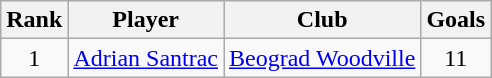<table class="wikitable" style="text-align:center">
<tr>
<th>Rank</th>
<th>Player</th>
<th>Club</th>
<th>Goals</th>
</tr>
<tr>
<td>1</td>
<td align=left><a href='#'>Adrian Santrac</a></td>
<td align=left><a href='#'>Beograd Woodville</a></td>
<td>11</td>
</tr>
</table>
